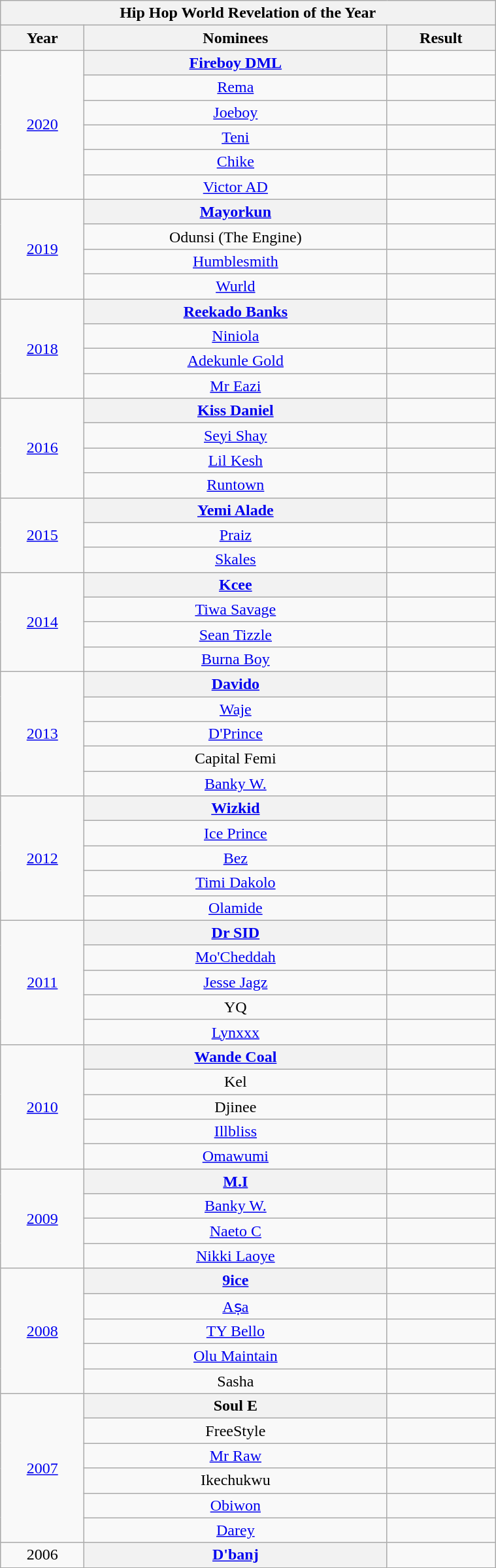<table class="wikitable"  style="text-align:center; width:40%;">
<tr>
<th colspan="4">Hip Hop World Revelation of the Year</th>
</tr>
<tr>
<th>Year</th>
<th>Nominees</th>
<th>Result</th>
</tr>
<tr>
<td rowspan="6"><a href='#'>2020</a></td>
<th><a href='#'>Fireboy DML</a></th>
<td></td>
</tr>
<tr>
<td><a href='#'>Rema</a></td>
<td></td>
</tr>
<tr>
<td><a href='#'>Joeboy</a></td>
<td></td>
</tr>
<tr>
<td><a href='#'>Teni</a></td>
<td></td>
</tr>
<tr>
<td><a href='#'>Chike</a></td>
<td></td>
</tr>
<tr>
<td><a href='#'>Victor AD</a></td>
<td></td>
</tr>
<tr>
<td rowspan="4"><a href='#'>2019</a></td>
<th><a href='#'>Mayorkun</a></th>
<td></td>
</tr>
<tr>
<td>Odunsi (The Engine)</td>
<td></td>
</tr>
<tr>
<td><a href='#'>Humblesmith</a></td>
<td></td>
</tr>
<tr>
<td><a href='#'>Wurld</a></td>
<td></td>
</tr>
<tr>
<td rowspan="4"><a href='#'>2018</a></td>
<th><a href='#'>Reekado Banks</a></th>
<td></td>
</tr>
<tr>
<td><a href='#'>Niniola</a></td>
<td></td>
</tr>
<tr>
<td><a href='#'>Adekunle Gold</a></td>
<td></td>
</tr>
<tr>
<td><a href='#'>Mr Eazi</a></td>
<td></td>
</tr>
<tr>
<td rowspan="4"><a href='#'>2016</a></td>
<th><a href='#'>Kiss Daniel</a></th>
<td></td>
</tr>
<tr>
<td><a href='#'>Seyi Shay</a></td>
<td></td>
</tr>
<tr>
<td><a href='#'>Lil Kesh</a></td>
<td></td>
</tr>
<tr>
<td><a href='#'>Runtown</a></td>
<td></td>
</tr>
<tr>
<td rowspan="3"><a href='#'>2015</a></td>
<th><a href='#'>Yemi Alade</a></th>
<td></td>
</tr>
<tr>
<td><a href='#'>Praiz</a></td>
<td></td>
</tr>
<tr>
<td><a href='#'>Skales</a></td>
<td></td>
</tr>
<tr>
<td rowspan="4"><a href='#'>2014</a></td>
<th><a href='#'>Kcee</a></th>
<td></td>
</tr>
<tr>
<td><a href='#'>Tiwa Savage</a></td>
<td></td>
</tr>
<tr>
<td><a href='#'>Sean Tizzle</a></td>
<td></td>
</tr>
<tr>
<td><a href='#'>Burna Boy</a></td>
<td></td>
</tr>
<tr>
<td rowspan="5"><a href='#'>2013</a></td>
<th><a href='#'>Davido</a></th>
<td></td>
</tr>
<tr>
<td><a href='#'>Waje</a></td>
<td></td>
</tr>
<tr>
<td><a href='#'>D'Prince</a></td>
<td></td>
</tr>
<tr>
<td>Capital Femi</td>
<td></td>
</tr>
<tr>
<td><a href='#'>Banky W.</a></td>
<td></td>
</tr>
<tr>
<td rowspan="5"><a href='#'>2012</a></td>
<th><a href='#'>Wizkid</a></th>
<td></td>
</tr>
<tr>
<td><a href='#'>Ice Prince</a></td>
<td></td>
</tr>
<tr>
<td><a href='#'>Bez</a></td>
<td></td>
</tr>
<tr>
<td><a href='#'>Timi Dakolo</a></td>
<td></td>
</tr>
<tr>
<td><a href='#'>Olamide</a></td>
<td></td>
</tr>
<tr>
<td rowspan="5"><a href='#'>2011</a></td>
<th><a href='#'>Dr SID</a></th>
<td></td>
</tr>
<tr>
<td><a href='#'>Mo'Cheddah</a></td>
<td></td>
</tr>
<tr>
<td><a href='#'>Jesse Jagz</a></td>
<td></td>
</tr>
<tr>
<td>YQ</td>
<td></td>
</tr>
<tr>
<td><a href='#'>Lynxxx</a></td>
<td></td>
</tr>
<tr>
<td rowspan="5"><a href='#'>2010</a></td>
<th><a href='#'>Wande Coal</a></th>
<td></td>
</tr>
<tr>
<td>Kel</td>
<td></td>
</tr>
<tr>
<td>Djinee</td>
<td></td>
</tr>
<tr>
<td><a href='#'>Illbliss</a></td>
<td></td>
</tr>
<tr>
<td><a href='#'>Omawumi</a></td>
<td></td>
</tr>
<tr>
<td rowspan="4"><a href='#'>2009</a></td>
<th><a href='#'>M.I</a></th>
<td></td>
</tr>
<tr>
<td><a href='#'>Banky W.</a></td>
<td></td>
</tr>
<tr>
<td><a href='#'>Naeto C</a></td>
<td></td>
</tr>
<tr>
<td><a href='#'>Nikki Laoye</a></td>
<td></td>
</tr>
<tr>
<td rowspan="5"><a href='#'>2008</a></td>
<th><a href='#'>9ice</a></th>
<td></td>
</tr>
<tr>
<td><a href='#'>Aṣa</a></td>
<td></td>
</tr>
<tr>
<td><a href='#'>TY Bello</a></td>
<td></td>
</tr>
<tr>
<td><a href='#'>Olu Maintain</a></td>
<td></td>
</tr>
<tr>
<td>Sasha</td>
<td></td>
</tr>
<tr>
<td rowspan="6"><a href='#'>2007</a></td>
<th>Soul E</th>
<td></td>
</tr>
<tr>
<td>FreeStyle</td>
<td></td>
</tr>
<tr>
<td><a href='#'>Mr Raw</a></td>
<td></td>
</tr>
<tr>
<td>Ikechukwu</td>
<td></td>
</tr>
<tr>
<td><a href='#'>Obiwon</a></td>
<td></td>
</tr>
<tr>
<td><a href='#'>Darey</a></td>
<td></td>
</tr>
<tr>
<td>2006</td>
<th><a href='#'>D'banj</a></th>
<td></td>
</tr>
</table>
